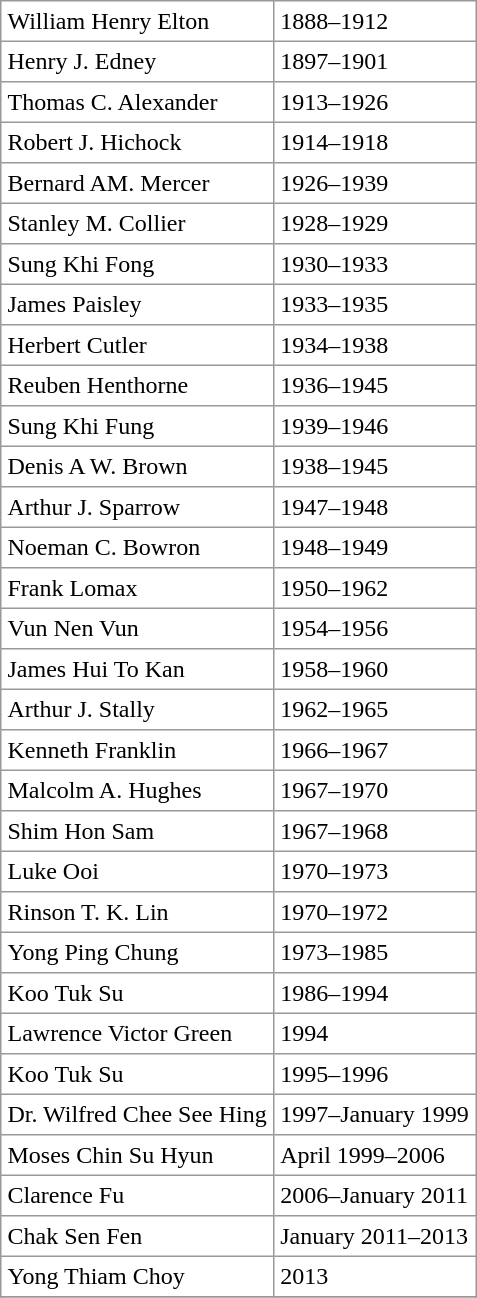<table class="hintergrundfarbe1 rahmenfarbe1" cellpadding="4" rules="all" style="border:1px solid #999; border-collapse:collapse; margin:1em 0">
<tr>
<td>William Henry Elton</td>
<td>1888–1912</td>
</tr>
<tr>
<td>Henry J. Edney</td>
<td>1897–1901</td>
</tr>
<tr>
<td>Thomas C. Alexander</td>
<td>1913–1926</td>
</tr>
<tr>
<td>Robert J. Hichock</td>
<td>1914–1918</td>
</tr>
<tr>
<td>Bernard AM. Mercer</td>
<td>1926–1939</td>
</tr>
<tr>
<td>Stanley M. Collier</td>
<td>1928–1929</td>
</tr>
<tr>
<td>Sung Khi Fong</td>
<td>1930–1933</td>
</tr>
<tr>
<td>James Paisley</td>
<td>1933–1935</td>
</tr>
<tr>
<td>Herbert Cutler</td>
<td>1934–1938</td>
</tr>
<tr>
<td>Reuben Henthorne</td>
<td>1936–1945</td>
</tr>
<tr>
<td>Sung Khi Fung</td>
<td>1939–1946</td>
</tr>
<tr>
<td>Denis A W. Brown</td>
<td>1938–1945</td>
</tr>
<tr>
<td>Arthur J. Sparrow</td>
<td>1947–1948</td>
</tr>
<tr>
<td>Noeman C. Bowron</td>
<td>1948–1949</td>
</tr>
<tr>
<td>Frank Lomax</td>
<td>1950–1962</td>
</tr>
<tr>
<td>Vun Nen Vun</td>
<td>1954–1956</td>
</tr>
<tr>
<td>James Hui To Kan</td>
<td>1958–1960</td>
</tr>
<tr>
<td>Arthur J. Stally</td>
<td>1962–1965</td>
</tr>
<tr>
<td>Kenneth Franklin</td>
<td>1966–1967</td>
</tr>
<tr>
<td>Malcolm A. Hughes</td>
<td>1967–1970</td>
</tr>
<tr>
<td>Shim Hon Sam</td>
<td>1967–1968</td>
</tr>
<tr>
<td>Luke Ooi</td>
<td>1970–1973</td>
</tr>
<tr>
<td>Rinson T. K. Lin</td>
<td>1970–1972</td>
</tr>
<tr>
<td>Yong Ping Chung</td>
<td>1973–1985</td>
</tr>
<tr>
<td>Koo Tuk Su</td>
<td>1986–1994</td>
</tr>
<tr>
<td>Lawrence Victor Green</td>
<td>1994</td>
</tr>
<tr>
<td>Koo Tuk Su</td>
<td>1995–1996</td>
</tr>
<tr>
<td>Dr. Wilfred Chee See Hing</td>
<td>1997–January 1999</td>
</tr>
<tr>
<td>Moses Chin Su Hyun</td>
<td>April 1999–2006</td>
</tr>
<tr>
<td>Clarence Fu</td>
<td>2006–January 2011</td>
</tr>
<tr>
<td>Chak Sen Fen</td>
<td>January 2011–2013</td>
</tr>
<tr>
<td>Yong Thiam Choy</td>
<td>2013</td>
</tr>
<tr>
</tr>
</table>
